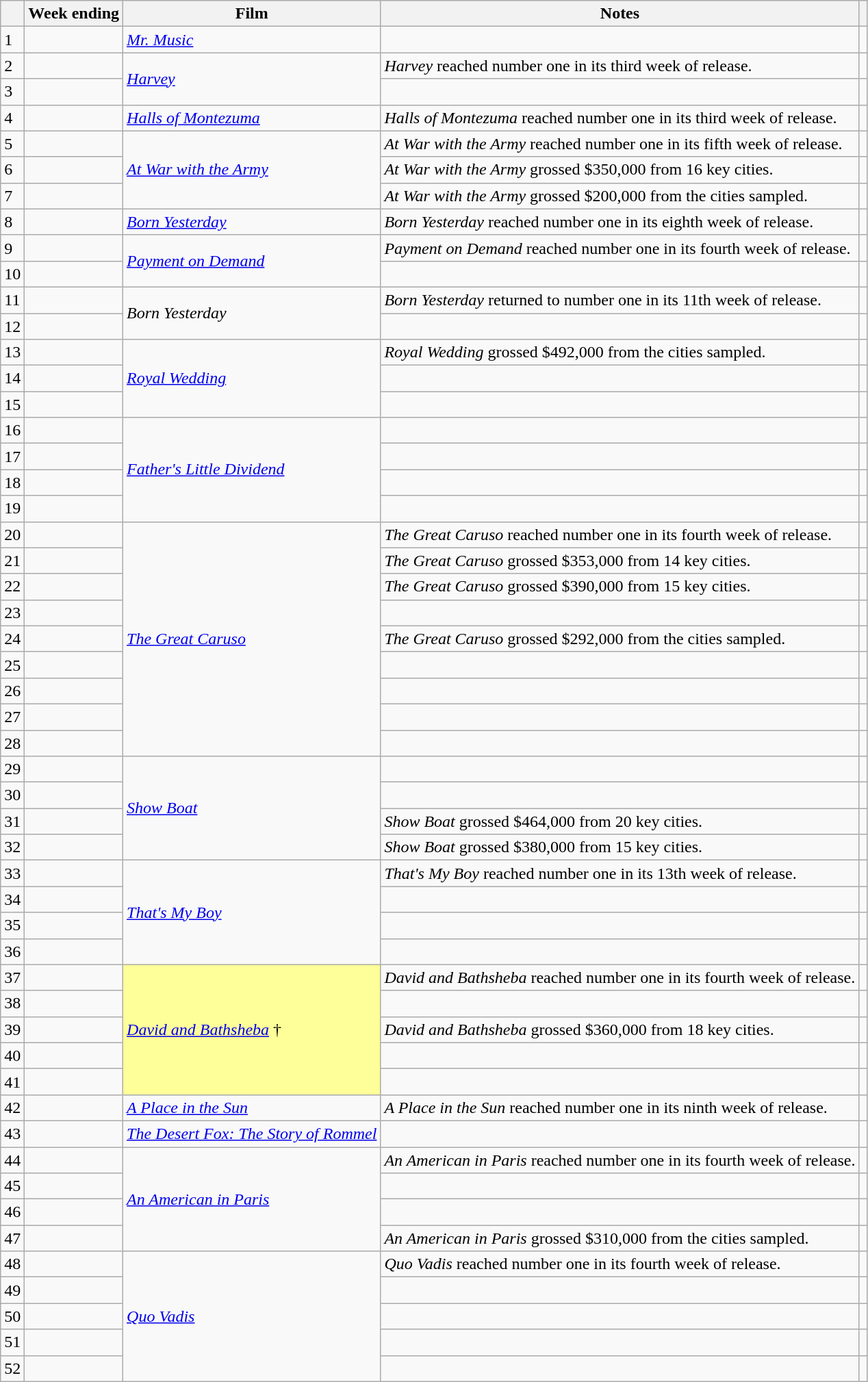<table class="wikitable sortable">
<tr>
<th></th>
<th>Week ending</th>
<th>Film</th>
<th>Notes</th>
<th class="unsortable"></th>
</tr>
<tr>
<td>1</td>
<td></td>
<td><em><a href='#'>Mr. Music</a></em></td>
<td></td>
<td></td>
</tr>
<tr>
<td>2</td>
<td></td>
<td rowspan="2"><em><a href='#'>Harvey</a></em></td>
<td><em>Harvey</em> reached number one in its third week of release.</td>
<td></td>
</tr>
<tr>
<td>3</td>
<td></td>
<td></td>
<td></td>
</tr>
<tr>
<td>4</td>
<td></td>
<td><em><a href='#'>Halls of Montezuma</a></em></td>
<td><em>Halls of Montezuma</em> reached number one in its third week of release.</td>
<td></td>
</tr>
<tr>
<td>5</td>
<td></td>
<td rowspan="3"><em><a href='#'>At War with the Army</a></em></td>
<td><em>At War with the Army</em> reached number one in its fifth week of release.</td>
<td></td>
</tr>
<tr>
<td>6</td>
<td></td>
<td><em>At War with the Army</em> grossed $350,000 from 16 key cities.</td>
<td></td>
</tr>
<tr>
<td>7</td>
<td></td>
<td><em>At War with the Army</em> grossed $200,000 from the cities sampled.</td>
<td></td>
</tr>
<tr>
<td>8</td>
<td></td>
<td><em><a href='#'>Born Yesterday</a></em></td>
<td><em>Born Yesterday</em> reached number one in its eighth week of release.</td>
<td></td>
</tr>
<tr>
<td>9</td>
<td></td>
<td rowspan="2"><em><a href='#'>Payment on Demand</a></em></td>
<td><em>Payment on Demand</em> reached number one in its fourth week of release.</td>
<td></td>
</tr>
<tr>
<td>10</td>
<td></td>
<td></td>
<td></td>
</tr>
<tr>
<td>11</td>
<td></td>
<td rowspan="2"><em>Born Yesterday</em></td>
<td><em>Born Yesterday</em> returned to number one in its 11th week of release.</td>
<td></td>
</tr>
<tr>
<td>12</td>
<td></td>
<td></td>
<td></td>
</tr>
<tr>
<td>13</td>
<td></td>
<td rowspan="3"><em><a href='#'>Royal Wedding</a></em></td>
<td><em>Royal Wedding</em> grossed $492,000 from the cities sampled.</td>
<td></td>
</tr>
<tr>
<td>14</td>
<td></td>
<td></td>
<td></td>
</tr>
<tr>
<td>15</td>
<td></td>
<td></td>
<td></td>
</tr>
<tr>
<td>16</td>
<td></td>
<td rowspan="4"><em><a href='#'>Father's Little Dividend</a></em></td>
<td></td>
<td></td>
</tr>
<tr>
<td>17</td>
<td></td>
<td></td>
<td></td>
</tr>
<tr>
<td>18</td>
<td></td>
<td></td>
<td></td>
</tr>
<tr>
<td>19</td>
<td></td>
<td></td>
<td></td>
</tr>
<tr>
<td>20</td>
<td></td>
<td rowspan="9"><em><a href='#'>The Great Caruso</a></em></td>
<td><em>The Great Caruso</em> reached number one in its fourth week of release.</td>
<td></td>
</tr>
<tr>
<td>21</td>
<td></td>
<td><em>The Great Caruso</em> grossed $353,000 from 14 key cities.</td>
<td></td>
</tr>
<tr>
<td>22</td>
<td></td>
<td><em>The Great Caruso</em> grossed $390,000 from 15 key cities.</td>
<td></td>
</tr>
<tr>
<td>23</td>
<td></td>
<td></td>
<td></td>
</tr>
<tr>
<td>24</td>
<td></td>
<td><em>The Great Caruso</em> grossed $292,000 from the cities sampled.</td>
<td></td>
</tr>
<tr>
<td>25</td>
<td></td>
<td></td>
<td></td>
</tr>
<tr>
<td>26</td>
<td></td>
<td></td>
<td></td>
</tr>
<tr>
<td>27</td>
<td></td>
<td></td>
<td></td>
</tr>
<tr>
<td>28</td>
<td></td>
<td></td>
<td></td>
</tr>
<tr>
<td>29</td>
<td></td>
<td rowspan="4"><em><a href='#'>Show Boat</a></em></td>
<td></td>
<td></td>
</tr>
<tr>
<td>30</td>
<td></td>
<td></td>
<td></td>
</tr>
<tr>
<td>31</td>
<td></td>
<td><em>Show Boat</em> grossed $464,000 from 20 key cities.</td>
<td></td>
</tr>
<tr>
<td>32</td>
<td></td>
<td><em>Show Boat</em> grossed $380,000 from 15 key cities.</td>
<td></td>
</tr>
<tr>
<td>33</td>
<td></td>
<td rowspan="4"><em><a href='#'>That's My Boy</a></em></td>
<td><em>That's My Boy</em> reached number one in its 13th week of release.</td>
<td></td>
</tr>
<tr>
<td>34</td>
<td></td>
<td></td>
<td></td>
</tr>
<tr>
<td>35</td>
<td></td>
<td></td>
<td></td>
</tr>
<tr>
<td>36</td>
<td></td>
<td></td>
<td></td>
</tr>
<tr>
<td>37</td>
<td></td>
<td rowspan="5" style="background-color:#FFFF99"><em><a href='#'>David and Bathsheba</a></em> †</td>
<td><em>David and Bathsheba</em> reached number one in its fourth week of release.</td>
<td></td>
</tr>
<tr>
<td>38</td>
<td></td>
<td></td>
<td></td>
</tr>
<tr>
<td>39</td>
<td></td>
<td><em>David and Bathsheba</em> grossed $360,000 from 18 key cities.</td>
<td></td>
</tr>
<tr>
<td>40</td>
<td></td>
<td></td>
<td></td>
</tr>
<tr>
<td>41</td>
<td></td>
<td></td>
<td></td>
</tr>
<tr>
<td>42</td>
<td></td>
<td><em><a href='#'>A Place in the Sun</a></em></td>
<td><em>A Place in the Sun</em> reached number one in its ninth week of release.</td>
<td></td>
</tr>
<tr>
<td>43</td>
<td></td>
<td><em><a href='#'>The Desert Fox: The Story of Rommel</a></em></td>
<td></td>
<td></td>
</tr>
<tr>
<td>44</td>
<td></td>
<td rowspan="4"><em><a href='#'>An American in Paris</a></em></td>
<td><em>An American in Paris</em> reached number one in its fourth week of release.</td>
<td></td>
</tr>
<tr>
<td>45</td>
<td></td>
<td></td>
<td></td>
</tr>
<tr>
<td>46</td>
<td></td>
<td></td>
<td></td>
</tr>
<tr>
<td>47</td>
<td></td>
<td><em>An American in Paris</em> grossed $310,000 from the cities sampled.</td>
<td></td>
</tr>
<tr>
<td>48</td>
<td></td>
<td rowspan="5"><em><a href='#'>Quo Vadis</a></em></td>
<td><em>Quo Vadis</em> reached number one in its fourth week of release.</td>
<td></td>
</tr>
<tr>
<td>49</td>
<td></td>
<td></td>
<td></td>
</tr>
<tr>
<td>50</td>
<td></td>
<td></td>
<td></td>
</tr>
<tr>
<td>51</td>
<td></td>
<td></td>
<td></td>
</tr>
<tr>
<td>52</td>
<td></td>
<td></td>
<td></td>
</tr>
</table>
